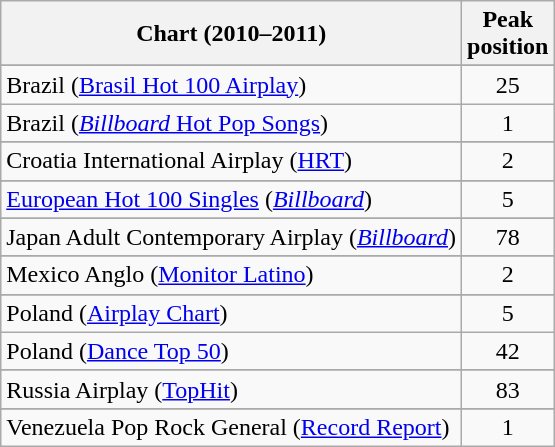<table class="wikitable sortable plainrowheaders">
<tr>
<th>Chart (2010–2011)</th>
<th>Peak<br>position</th>
</tr>
<tr>
</tr>
<tr>
</tr>
<tr>
</tr>
<tr>
</tr>
<tr>
<td>Brazil (<a href='#'>Brasil Hot 100 Airplay</a>)</td>
<td style="text-align:center;">25</td>
</tr>
<tr>
<td>Brazil (<a href='#'><em>Billboard</em> Hot Pop Songs</a>)</td>
<td style="text-align:center;">1</td>
</tr>
<tr>
</tr>
<tr>
</tr>
<tr>
</tr>
<tr>
<td>Croatia International Airplay (<a href='#'>HRT</a>)</td>
<td style="text-align:center;">2</td>
</tr>
<tr>
</tr>
<tr>
</tr>
<tr>
</tr>
<tr>
</tr>
<tr>
<td><a href='#'>European Hot 100 Singles</a> (<em><a href='#'>Billboard</a></em>)</td>
<td style="text-align:center;">5</td>
</tr>
<tr>
</tr>
<tr>
</tr>
<tr>
</tr>
<tr>
</tr>
<tr>
</tr>
<tr>
</tr>
<tr>
</tr>
<tr>
</tr>
<tr>
</tr>
<tr>
<td>Japan Adult Contemporary Airplay (<em><a href='#'>Billboard</a></em>)</td>
<td style="text-align:center;">78</td>
</tr>
<tr>
</tr>
<tr>
<td>Mexico Anglo (<a href='#'>Monitor Latino</a>)</td>
<td style="text-align:center;">2</td>
</tr>
<tr>
</tr>
<tr>
</tr>
<tr>
</tr>
<tr>
<td>Poland (<a href='#'>Airplay Chart</a>)</td>
<td style="text-align:center;">5</td>
</tr>
<tr>
<td>Poland (<a href='#'>Dance Top 50</a>)</td>
<td style="text-align:center;">42</td>
</tr>
<tr>
</tr>
<tr>
<td>Russia Airplay (<a href='#'>TopHit</a>)</td>
<td style="text-align:center;">83</td>
</tr>
<tr>
</tr>
<tr>
</tr>
<tr>
</tr>
<tr>
</tr>
<tr>
</tr>
<tr>
</tr>
<tr>
</tr>
<tr>
</tr>
<tr>
</tr>
<tr>
</tr>
<tr>
</tr>
<tr>
</tr>
<tr>
</tr>
<tr>
<td>Venezuela Pop Rock General (<a href='#'>Record Report</a>)</td>
<td style="text-align:center;">1</td>
</tr>
</table>
